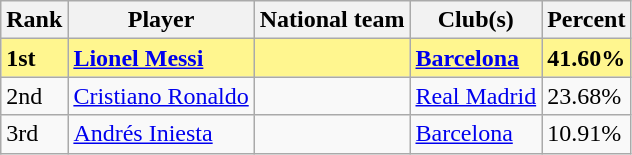<table class="wikitable">
<tr>
<th>Rank</th>
<th>Player</th>
<th>National team</th>
<th>Club(s)</th>
<th>Percent</th>
</tr>
<tr style="background-color: #FFF68F; font-weight: bold;">
<td>1st</td>
<td><a href='#'>Lionel Messi</a></td>
<td></td>
<td> <a href='#'>Barcelona</a></td>
<td>41.60%</td>
</tr>
<tr>
<td>2nd</td>
<td><a href='#'>Cristiano Ronaldo</a></td>
<td></td>
<td> <a href='#'>Real Madrid</a></td>
<td>23.68%</td>
</tr>
<tr>
<td>3rd</td>
<td><a href='#'>Andrés Iniesta</a></td>
<td></td>
<td> <a href='#'>Barcelona</a></td>
<td>10.91%</td>
</tr>
</table>
